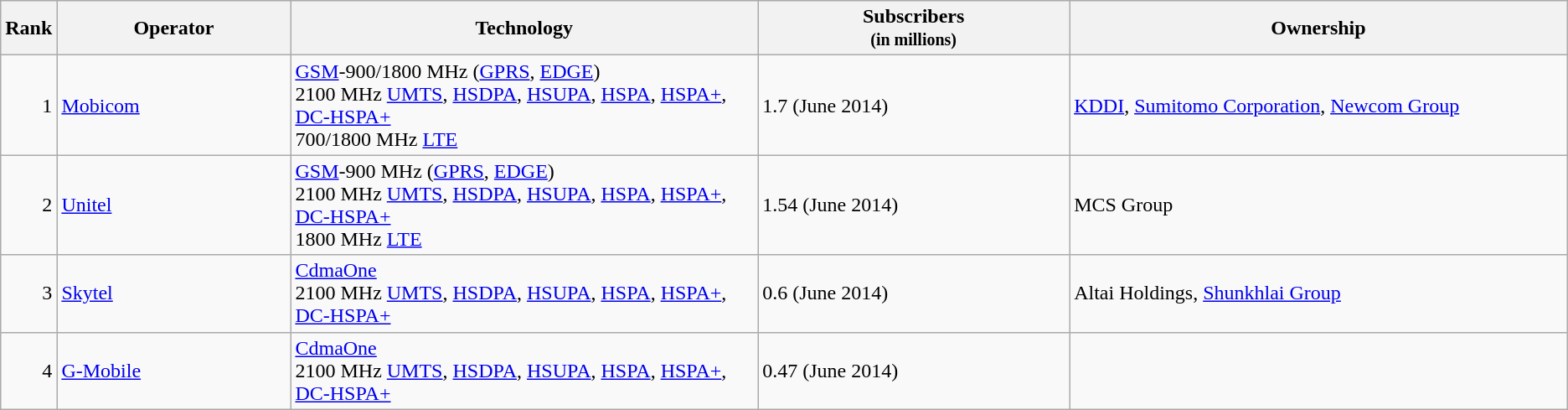<table class="wikitable">
<tr>
<th style="width:3%;">Rank</th>
<th style="width:15%;">Operator</th>
<th style="width:30%;">Technology</th>
<th style="width:20%;">Subscribers<br><small>(in millions)</small></th>
<th style="width:32%;">Ownership</th>
</tr>
<tr>
<td align=right>1</td>
<td><a href='#'>Mobicom</a></td>
<td><a href='#'>GSM</a>-900/1800 MHz (<a href='#'>GPRS</a>, <a href='#'>EDGE</a>)<br>2100 MHz <a href='#'>UMTS</a>, <a href='#'>HSDPA</a>, <a href='#'>HSUPA</a>, <a href='#'>HSPA</a>, <a href='#'>HSPA+</a>, <a href='#'>DC-HSPA+</a><br>700/1800 MHz <a href='#'>LTE</a></td>
<td>1.7 (June 2014)</td>
<td><a href='#'>KDDI</a>, <a href='#'>Sumitomo Corporation</a>, <a href='#'>Newcom Group</a></td>
</tr>
<tr>
<td align=right>2</td>
<td><a href='#'>Unitel</a></td>
<td><a href='#'>GSM</a>-900 MHz (<a href='#'>GPRS</a>, <a href='#'>EDGE</a>)<br>2100 MHz <a href='#'>UMTS</a>, <a href='#'>HSDPA</a>, <a href='#'>HSUPA</a>, <a href='#'>HSPA</a>, <a href='#'>HSPA+</a>, <a href='#'>DC-HSPA+</a><br>1800 MHz <a href='#'>LTE</a></td>
<td>1.54 (June 2014)</td>
<td>MCS Group</td>
</tr>
<tr>
<td align=right>3</td>
<td><a href='#'>Skytel</a></td>
<td><a href='#'>CdmaOne</a><br>2100 MHz <a href='#'>UMTS</a>, <a href='#'>HSDPA</a>, <a href='#'>HSUPA</a>, <a href='#'>HSPA</a>, <a href='#'>HSPA+</a>, <a href='#'>DC-HSPA+</a></td>
<td>0.6 (June 2014)</td>
<td>Altai Holdings, <a href='#'>Shunkhlai Group</a></td>
</tr>
<tr>
<td align=right>4</td>
<td><a href='#'>G-Mobile</a></td>
<td><a href='#'>CdmaOne</a><br>2100 MHz <a href='#'>UMTS</a>, <a href='#'>HSDPA</a>, <a href='#'>HSUPA</a>, <a href='#'>HSPA</a>, <a href='#'>HSPA+</a>, <a href='#'>DC-HSPA+</a></td>
<td>0.47 (June 2014)</td>
<td></td>
</tr>
</table>
